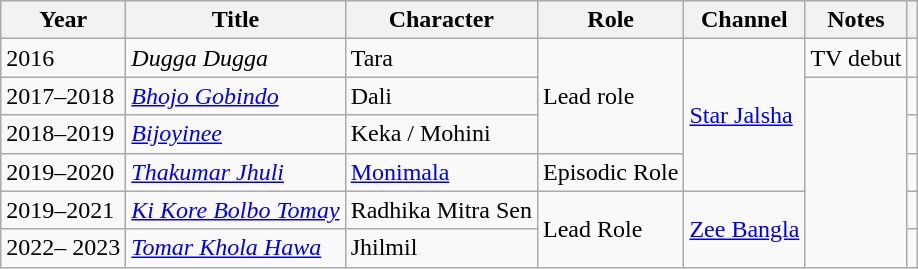<table class="wikitable plainrowheaders sortable">
<tr>
<th scope="col">Year</th>
<th scope="col">Title</th>
<th scope="col">Character</th>
<th scope="col">Role</th>
<th scope="col">Channel</th>
<th scope="col">Notes</th>
<th scope="col"></th>
</tr>
<tr>
<td>2016</td>
<td><em>Dugga Dugga</em></td>
<td>Tara</td>
<td rowspan="3">Lead role</td>
<td rowspan="4"><a href='#'>Star Jalsha</a></td>
<td>TV debut</td>
<td></td>
</tr>
<tr>
<td>2017–2018</td>
<td><em><a href='#'>Bhojo Gobindo</a></em></td>
<td>Dali</td>
<td rowspan="5"></td>
<td></td>
</tr>
<tr>
<td>2018–2019</td>
<td><em><a href='#'>Bijoyinee</a></em></td>
<td>Keka / Mohini</td>
<td></td>
</tr>
<tr>
<td>2019–2020</td>
<td><em><a href='#'>Thakumar Jhuli</a></em></td>
<td><a href='#'>Monimala</a></td>
<td>Episodic Role</td>
<td></td>
</tr>
<tr>
<td>2019–2021</td>
<td><em><a href='#'>Ki Kore Bolbo Tomay</a></em></td>
<td>Radhika Mitra Sen</td>
<td rowspan="2">Lead Role</td>
<td rowspan="2"><a href='#'>Zee Bangla</a></td>
<td></td>
</tr>
<tr>
<td>2022– 2023</td>
<td><em><a href='#'>Tomar Khola Hawa</a></em></td>
<td>Jhilmil</td>
<td></td>
</tr>
</table>
